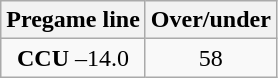<table class="wikitable">
<tr align="center">
<th style=>Pregame line</th>
<th style=>Over/under</th>
</tr>
<tr align="center">
<td><strong>CCU</strong> –14.0</td>
<td>58</td>
</tr>
</table>
